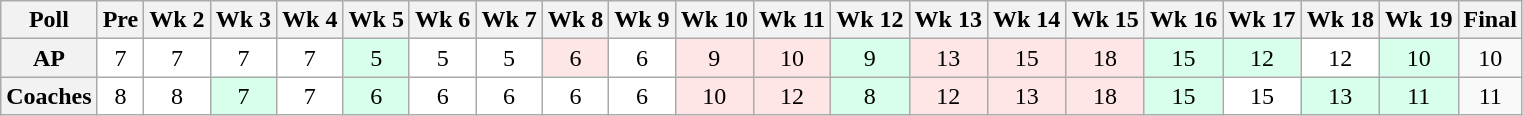<table class="wikitable" style="white-space:nowrap;">
<tr>
<th>Poll</th>
<th>Pre</th>
<th>Wk 2</th>
<th>Wk 3</th>
<th>Wk 4</th>
<th>Wk 5</th>
<th>Wk 6</th>
<th>Wk 7</th>
<th>Wk 8</th>
<th>Wk 9</th>
<th>Wk 10</th>
<th>Wk 11</th>
<th>Wk 12</th>
<th>Wk 13</th>
<th>Wk 14</th>
<th>Wk 15</th>
<th>Wk 16</th>
<th>Wk 17</th>
<th>Wk 18</th>
<th>Wk 19</th>
<th>Final</th>
</tr>
<tr style="text-align:center;">
<th>AP</th>
<td style="background:#FFF;">7</td>
<td style="background:#FFF;">7</td>
<td style="background:#FFF;">7</td>
<td style="background:#FFF">7</td>
<td style="background:#D8FFEB;">5</td>
<td style="background:#FFF;">5</td>
<td style="background:#FFF;">5</td>
<td style="background:#FFE6E6;">6</td>
<td style="background:#FFF;">6</td>
<td style="background:#FFE6E6;">9</td>
<td style="background:#FFE6E6;">10</td>
<td style="background:#D8FFEB;">9</td>
<td style="background:#FFE6E6;">13</td>
<td style="background:#FFE6E6;">15</td>
<td style="background:#FFE6E6;">18</td>
<td style="background:#D8FFEB;">15</td>
<td style="background:#D8FFEB;">12</td>
<td style="background:#FFF;">12</td>
<td style="background:#D8FFEB;">10</td>
<td>10</td>
</tr>
<tr style="text-align:center;">
<th>Coaches</th>
<td style="background:#FFF;">8</td>
<td style="background:#FFF;">8</td>
<td style="background:#D8FFEB;">7</td>
<td style="background:#FFF;">7</td>
<td style="background:#D8FFEB;">6</td>
<td style="background:#FFF;">6</td>
<td style="background:#FFF;">6</td>
<td style="background:#FFF;">6</td>
<td style="background:#FFF;">6</td>
<td style="background:#FFE6E6;">10</td>
<td style="background:#FFE6E6;">12</td>
<td style="background:#D8FFEB;">8</td>
<td style="background:#FFE6E6;">12</td>
<td style="background:#FFE6E6;">13</td>
<td style="background:#FFE6E6;">18</td>
<td style="background:#D8FFEB;">15</td>
<td style="background:#FFF;">15</td>
<td style="background:#D8FFEB;">13</td>
<td style="background:#D8FFEB;">11</td>
<td>11</td>
</tr>
</table>
